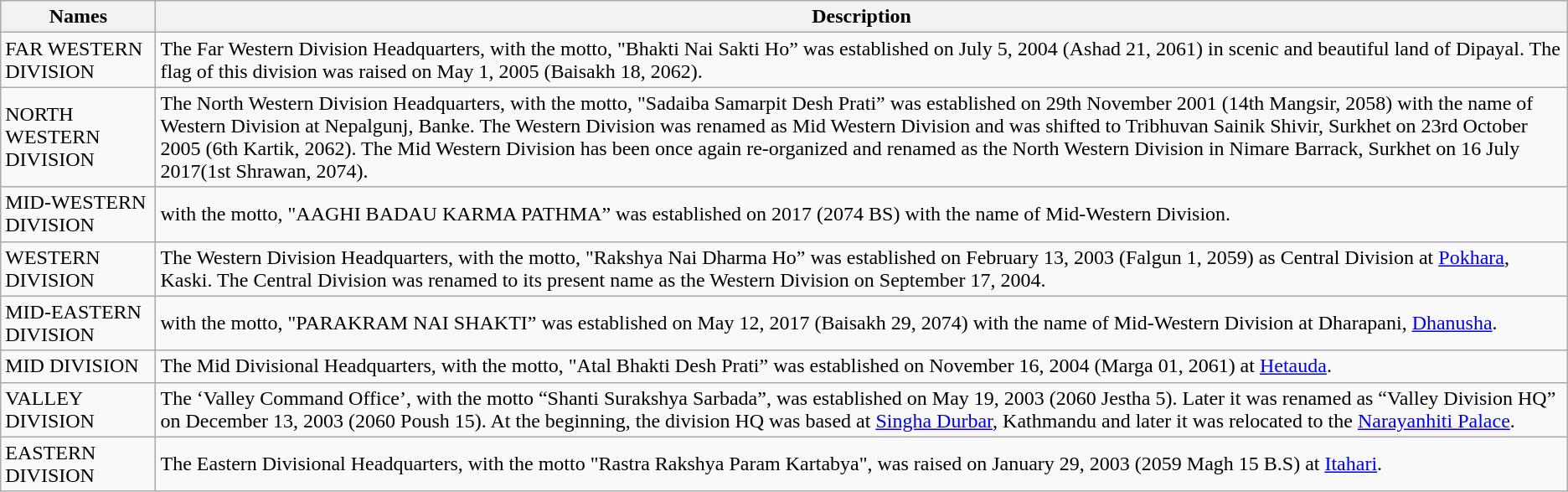<table class="wikitable">
<tr>
<th>Names</th>
<th>Description</th>
</tr>
<tr>
<td>FAR WESTERN DIVISION</td>
<td>The Far Western Division Headquarters, with the motto, "Bhakti Nai Sakti Ho” was established on July 5, 2004 (Ashad 21, 2061) in scenic and beautiful land of Dipayal. The flag of this division was raised on May 1, 2005 (Baisakh 18, 2062).</td>
</tr>
<tr>
<td>NORTH WESTERN DIVISION</td>
<td>The North Western Division Headquarters, with the motto, "Sadaiba Samarpit Desh Prati” was established on 29th November 2001 (14th Mangsir, 2058) with the name of Western Division at Nepalgunj, Banke. The Western Division was renamed as Mid Western Division and was shifted to Tribhuvan Sainik Shivir, Surkhet on 23rd October 2005 (6th Kartik, 2062). The Mid Western Division has been once again re-organized and renamed as the North Western Division in Nimare Barrack, Surkhet on 16 July 2017(1st Shrawan, 2074).</td>
</tr>
<tr>
<td>MID-WESTERN DIVISION</td>
<td>with the motto, "AAGHI BADAU KARMA PATHMA” was established on 2017 (2074 BS) with the name of Mid-Western Division.</td>
</tr>
<tr>
<td>WESTERN DIVISION</td>
<td>The Western Division Headquarters, with the motto, "Rakshya Nai Dharma Ho” was established on February 13, 2003 (Falgun 1, 2059) as Central Division at <a href='#'>Pokhara</a>, Kaski. The Central Division was renamed to its present name as the Western Division on September 17, 2004.</td>
</tr>
<tr>
<td>MID-EASTERN DIVISION</td>
<td>with the motto, "PARAKRAM NAI SHAKTI” was established on May 12, 2017 (Baisakh 29, 2074) with the name of Mid-Western Division at Dharapani, <a href='#'>Dhanusha</a>.</td>
</tr>
<tr>
<td>MID DIVISION</td>
<td>The Mid Divisional Headquarters, with the motto, "Atal Bhakti Desh Prati” was established on November 16, 2004 (Marga 01, 2061) at <a href='#'>Hetauda</a>.</td>
</tr>
<tr>
<td>VALLEY DIVISION</td>
<td>The ‘Valley Command Office’, with the motto “Shanti Surakshya Sarbada”, was established on May 19, 2003 (2060 Jestha 5). Later it was renamed as “Valley Division HQ” on December 13, 2003 (2060 Poush 15). At the beginning, the division HQ was based at <a href='#'>Singha Durbar</a>, Kathmandu and later it was relocated to the <a href='#'>Narayanhiti Palace</a>.</td>
</tr>
<tr>
<td>EASTERN DIVISION</td>
<td>The Eastern Divisional Headquarters, with the motto "Rastra Rakshya Param Kartabya", was raised on January 29, 2003 (2059 Magh 15 B.S) at <a href='#'>Itahari</a>.</td>
</tr>
</table>
